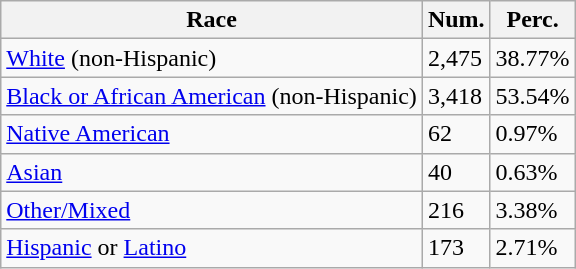<table class="wikitable">
<tr>
<th>Race</th>
<th>Num.</th>
<th>Perc.</th>
</tr>
<tr>
<td><a href='#'>White</a> (non-Hispanic)</td>
<td>2,475</td>
<td>38.77%</td>
</tr>
<tr>
<td><a href='#'>Black or African American</a> (non-Hispanic)</td>
<td>3,418</td>
<td>53.54%</td>
</tr>
<tr>
<td><a href='#'>Native American</a></td>
<td>62</td>
<td>0.97%</td>
</tr>
<tr>
<td><a href='#'>Asian</a></td>
<td>40</td>
<td>0.63%</td>
</tr>
<tr>
<td><a href='#'>Other/Mixed</a></td>
<td>216</td>
<td>3.38%</td>
</tr>
<tr>
<td><a href='#'>Hispanic</a> or <a href='#'>Latino</a></td>
<td>173</td>
<td>2.71%</td>
</tr>
</table>
